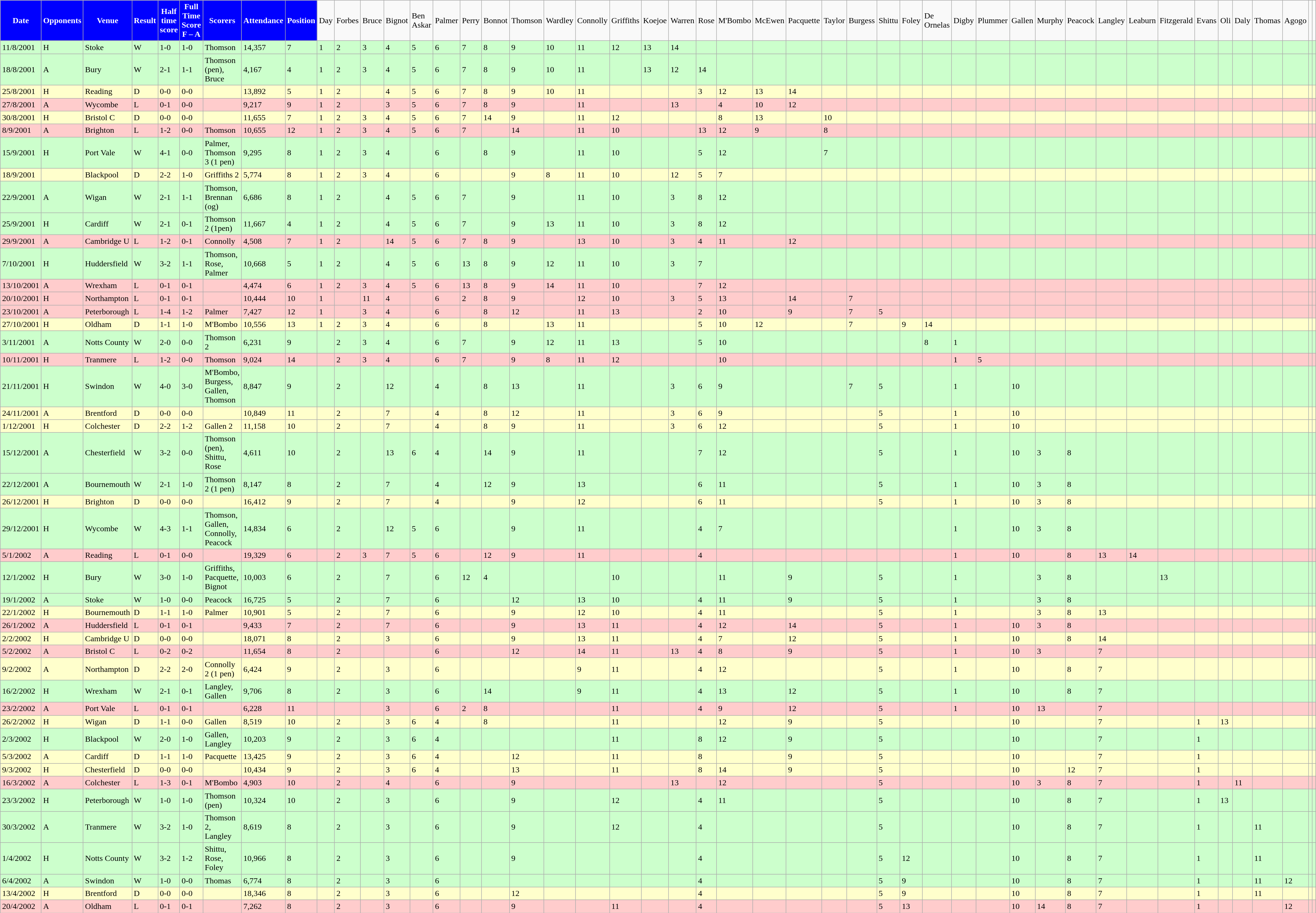<table class="wikitable">
<tr>
<th style="background:#0000FF; color:white; text-align:center;">Date</th>
<th style="background:#0000FF; color:white; text-align:center;">Opponents</th>
<th style="background:#0000FF; color:white; text-align:center;">Venue</th>
<th style="background:#0000FF; color:white; text-align:center;">Result</th>
<th style="background:#0000FF; color:white; text-align:center;">Half time score</th>
<th style="background:#0000FF; color:white; text-align:center;">Full Time Score<br><strong>F – A</strong></th>
<th style="background:#0000FF; color:white; text-align:center;">Scorers</th>
<th style="background:#0000FF; color:white; text-align:center;">Attendance</th>
<th style="background:#0000FF; color:white; text-align:center;">Position</th>
<td>Day</td>
<td>Forbes</td>
<td>Bruce</td>
<td>Bignot</td>
<td>Ben Askar</td>
<td>Palmer</td>
<td>Perry</td>
<td>Bonnot</td>
<td>Thomson</td>
<td>Wardley</td>
<td>Connolly</td>
<td>Griffiths</td>
<td>Koejoe</td>
<td>Warren</td>
<td>Rose</td>
<td>M'Bombo</td>
<td>McEwen</td>
<td>Pacquette</td>
<td>Taylor</td>
<td>Burgess</td>
<td>Shittu</td>
<td>Foley</td>
<td>De Ornelas</td>
<td>Digby</td>
<td>Plummer</td>
<td>Gallen</td>
<td>Murphy</td>
<td>Peacock</td>
<td>Langley</td>
<td>Leaburn</td>
<td>Fitzgerald</td>
<td>Evans</td>
<td>Oli</td>
<td>Daly</td>
<td>Thomas</td>
<td>Agogo</td>
<td></td>
<td></td>
</tr>
<tr style="background: #CCFFCC;">
<td>11/8/2001</td>
<td>H</td>
<td>Stoke</td>
<td>W</td>
<td>1-0</td>
<td>1-0</td>
<td>Thomson</td>
<td>14,357</td>
<td>7</td>
<td>1</td>
<td>2</td>
<td>3</td>
<td>4</td>
<td>5</td>
<td>6</td>
<td>7</td>
<td>8</td>
<td>9</td>
<td>10</td>
<td>11</td>
<td>12</td>
<td>13</td>
<td>14</td>
<td></td>
<td></td>
<td></td>
<td></td>
<td></td>
<td></td>
<td></td>
<td></td>
<td></td>
<td></td>
<td></td>
<td></td>
<td></td>
<td></td>
<td></td>
<td></td>
<td></td>
<td></td>
<td></td>
<td></td>
<td></td>
<td></td>
<td></td>
<td></td>
</tr>
<tr style="background: #CCFFCC;">
<td>18/8/2001</td>
<td>A</td>
<td>Bury</td>
<td>W</td>
<td>2-1</td>
<td>1-1</td>
<td>Thomson (pen), Bruce</td>
<td>4,167</td>
<td>4</td>
<td>1</td>
<td>2</td>
<td>3</td>
<td>4</td>
<td>5</td>
<td>6</td>
<td>7</td>
<td>8</td>
<td>9</td>
<td>10</td>
<td>11</td>
<td></td>
<td>13</td>
<td>12</td>
<td>14</td>
<td></td>
<td></td>
<td></td>
<td></td>
<td></td>
<td></td>
<td></td>
<td></td>
<td></td>
<td></td>
<td></td>
<td></td>
<td></td>
<td></td>
<td></td>
<td></td>
<td></td>
<td></td>
<td></td>
<td></td>
<td></td>
<td></td>
<td></td>
</tr>
<tr style="background: #FFFFCC;">
<td>25/8/2001</td>
<td>H</td>
<td>Reading</td>
<td>D</td>
<td>0-0</td>
<td>0-0</td>
<td></td>
<td>13,892</td>
<td>5</td>
<td>1</td>
<td>2</td>
<td></td>
<td>4</td>
<td>5</td>
<td>6</td>
<td>7</td>
<td>8</td>
<td>9</td>
<td>10</td>
<td>11</td>
<td></td>
<td></td>
<td></td>
<td>3</td>
<td>12</td>
<td>13</td>
<td>14</td>
<td></td>
<td></td>
<td></td>
<td></td>
<td></td>
<td></td>
<td></td>
<td></td>
<td></td>
<td></td>
<td></td>
<td></td>
<td></td>
<td></td>
<td></td>
<td></td>
<td></td>
<td></td>
<td></td>
<td></td>
</tr>
<tr style="background: #FFCCCC;">
<td>27/8/2001</td>
<td>A</td>
<td>Wycombe</td>
<td>L</td>
<td>0-1</td>
<td>0-0</td>
<td></td>
<td>9,217</td>
<td>9</td>
<td>1</td>
<td>2</td>
<td></td>
<td>3</td>
<td>5</td>
<td>6</td>
<td>7</td>
<td>8</td>
<td>9</td>
<td></td>
<td>11</td>
<td></td>
<td></td>
<td>13</td>
<td></td>
<td>4</td>
<td>10</td>
<td>12</td>
<td></td>
<td></td>
<td></td>
<td></td>
<td></td>
<td></td>
<td></td>
<td></td>
<td></td>
<td></td>
<td></td>
<td></td>
<td></td>
<td></td>
<td></td>
<td></td>
<td></td>
<td></td>
<td></td>
<td></td>
</tr>
<tr style="background: #FFFFCC;">
<td>30/8/2001</td>
<td>H</td>
<td>Bristol C</td>
<td>D</td>
<td>0-0</td>
<td>0-0</td>
<td></td>
<td>11,655</td>
<td>7</td>
<td>1</td>
<td>2</td>
<td>3</td>
<td>4</td>
<td>5</td>
<td>6</td>
<td>7</td>
<td>14</td>
<td>9</td>
<td></td>
<td>11</td>
<td>12</td>
<td></td>
<td></td>
<td></td>
<td>8</td>
<td>13</td>
<td></td>
<td>10</td>
<td></td>
<td></td>
<td></td>
<td></td>
<td></td>
<td></td>
<td></td>
<td></td>
<td></td>
<td></td>
<td></td>
<td></td>
<td></td>
<td></td>
<td></td>
<td></td>
<td></td>
<td></td>
<td></td>
</tr>
<tr style="background: #FFCCCC;">
<td>8/9/2001</td>
<td>A</td>
<td>Brighton</td>
<td>L</td>
<td>1-2</td>
<td>0-0</td>
<td>Thomson</td>
<td>10,655</td>
<td>12</td>
<td>1</td>
<td>2</td>
<td>3</td>
<td>4</td>
<td>5</td>
<td>6</td>
<td>7</td>
<td></td>
<td>14</td>
<td></td>
<td>11</td>
<td>10</td>
<td></td>
<td></td>
<td>13</td>
<td>12</td>
<td>9</td>
<td></td>
<td>8</td>
<td></td>
<td></td>
<td></td>
<td></td>
<td></td>
<td></td>
<td></td>
<td></td>
<td></td>
<td></td>
<td></td>
<td></td>
<td></td>
<td></td>
<td></td>
<td></td>
<td></td>
<td></td>
<td></td>
</tr>
<tr style="background: #CCFFCC;">
<td>15/9/2001</td>
<td>H</td>
<td>Port Vale</td>
<td>W</td>
<td>4-1</td>
<td>0-0</td>
<td>Palmer, Thomson 3 (1 pen)</td>
<td>9,295</td>
<td>8</td>
<td>1</td>
<td>2</td>
<td>3</td>
<td>4</td>
<td></td>
<td>6</td>
<td></td>
<td>8</td>
<td>9</td>
<td></td>
<td>11</td>
<td>10</td>
<td></td>
<td></td>
<td>5</td>
<td>12</td>
<td></td>
<td></td>
<td>7</td>
<td></td>
<td></td>
<td></td>
<td></td>
<td></td>
<td></td>
<td></td>
<td></td>
<td></td>
<td></td>
<td></td>
<td></td>
<td></td>
<td></td>
<td></td>
<td></td>
<td></td>
<td></td>
<td></td>
</tr>
<tr style="background: #FFFFCC;">
<td>18/9/2001</td>
<td></td>
<td>Blackpool</td>
<td>D</td>
<td>2-2</td>
<td>1-0</td>
<td>Griffiths 2</td>
<td>5,774</td>
<td>8</td>
<td>1</td>
<td>2</td>
<td>3</td>
<td>4</td>
<td></td>
<td>6</td>
<td></td>
<td></td>
<td>9</td>
<td>8</td>
<td>11</td>
<td>10</td>
<td></td>
<td>12</td>
<td>5</td>
<td>7</td>
<td></td>
<td></td>
<td></td>
<td></td>
<td></td>
<td></td>
<td></td>
<td></td>
<td></td>
<td></td>
<td></td>
<td></td>
<td></td>
<td></td>
<td></td>
<td></td>
<td></td>
<td></td>
<td></td>
<td></td>
<td></td>
<td></td>
</tr>
<tr style="background: #CCFFCC;">
<td>22/9/2001</td>
<td>A</td>
<td>Wigan</td>
<td>W</td>
<td>2-1</td>
<td>1-1</td>
<td>Thomson, Brennan (og)</td>
<td>6,686</td>
<td>8</td>
<td>1</td>
<td>2</td>
<td></td>
<td>4</td>
<td>5</td>
<td>6</td>
<td>7</td>
<td></td>
<td>9</td>
<td></td>
<td>11</td>
<td>10</td>
<td></td>
<td>3</td>
<td>8</td>
<td>12</td>
<td></td>
<td></td>
<td></td>
<td></td>
<td></td>
<td></td>
<td></td>
<td></td>
<td></td>
<td></td>
<td></td>
<td></td>
<td></td>
<td></td>
<td></td>
<td></td>
<td></td>
<td></td>
<td></td>
<td></td>
<td></td>
<td></td>
</tr>
<tr style="background: #CCFFCC;">
<td>25/9/2001</td>
<td>H</td>
<td>Cardiff</td>
<td>W</td>
<td>2-1</td>
<td>0-1</td>
<td>Thomson 2 (1pen)</td>
<td>11,667</td>
<td>4</td>
<td>1</td>
<td>2</td>
<td></td>
<td>4</td>
<td>5</td>
<td>6</td>
<td>7</td>
<td></td>
<td>9</td>
<td>13</td>
<td>11</td>
<td>10</td>
<td></td>
<td>3</td>
<td>8</td>
<td>12</td>
<td></td>
<td></td>
<td></td>
<td></td>
<td></td>
<td></td>
<td></td>
<td></td>
<td></td>
<td></td>
<td></td>
<td></td>
<td></td>
<td></td>
<td></td>
<td></td>
<td></td>
<td></td>
<td></td>
<td></td>
<td></td>
<td></td>
</tr>
<tr style="background: #FFCCCC;">
<td>29/9/2001</td>
<td>A</td>
<td>Cambridge U</td>
<td>L</td>
<td>1-2</td>
<td>0-1</td>
<td>Connolly</td>
<td>4,508</td>
<td>7</td>
<td>1</td>
<td>2</td>
<td></td>
<td>14</td>
<td>5</td>
<td>6</td>
<td>7</td>
<td>8</td>
<td>9</td>
<td></td>
<td>13</td>
<td>10</td>
<td></td>
<td>3</td>
<td>4</td>
<td>11</td>
<td></td>
<td>12</td>
<td></td>
<td></td>
<td></td>
<td></td>
<td></td>
<td></td>
<td></td>
<td></td>
<td></td>
<td></td>
<td></td>
<td></td>
<td></td>
<td></td>
<td></td>
<td></td>
<td></td>
<td></td>
<td></td>
<td></td>
</tr>
<tr style="background: #CCFFCC;">
<td>7/10/2001</td>
<td>H</td>
<td>Huddersfield</td>
<td>W</td>
<td>3-2</td>
<td>1-1</td>
<td>Thomson, Rose, Palmer</td>
<td>10,668</td>
<td>5</td>
<td>1</td>
<td>2</td>
<td></td>
<td>4</td>
<td>5</td>
<td>6</td>
<td>13</td>
<td>8</td>
<td>9</td>
<td>12</td>
<td>11</td>
<td>10</td>
<td></td>
<td>3</td>
<td>7</td>
<td></td>
<td></td>
<td></td>
<td></td>
<td></td>
<td></td>
<td></td>
<td></td>
<td></td>
<td></td>
<td></td>
<td></td>
<td></td>
<td></td>
<td></td>
<td></td>
<td></td>
<td></td>
<td></td>
<td></td>
<td></td>
<td></td>
<td></td>
</tr>
<tr style="background: #FFCCCC;">
<td>13/10/2001</td>
<td>A</td>
<td>Wrexham</td>
<td>L</td>
<td>0-1</td>
<td>0-1</td>
<td></td>
<td>4,474</td>
<td>6</td>
<td>1</td>
<td>2</td>
<td>3</td>
<td>4</td>
<td>5</td>
<td>6</td>
<td>13</td>
<td>8</td>
<td>9</td>
<td>14</td>
<td>11</td>
<td>10</td>
<td></td>
<td></td>
<td>7</td>
<td>12</td>
<td></td>
<td></td>
<td></td>
<td></td>
<td></td>
<td></td>
<td></td>
<td></td>
<td></td>
<td></td>
<td></td>
<td></td>
<td></td>
<td></td>
<td></td>
<td></td>
<td></td>
<td></td>
<td></td>
<td></td>
<td></td>
<td></td>
</tr>
<tr style="background: #FFCCCC;">
<td>20/10/2001</td>
<td>H</td>
<td>Northampton</td>
<td>L</td>
<td>0-1</td>
<td>0-1</td>
<td></td>
<td>10,444</td>
<td>10</td>
<td>1</td>
<td></td>
<td>11</td>
<td>4</td>
<td></td>
<td>6</td>
<td>2</td>
<td>8</td>
<td>9</td>
<td></td>
<td>12</td>
<td>10</td>
<td></td>
<td>3</td>
<td>5</td>
<td>13</td>
<td></td>
<td>14</td>
<td></td>
<td>7</td>
<td></td>
<td></td>
<td></td>
<td></td>
<td></td>
<td></td>
<td></td>
<td></td>
<td></td>
<td></td>
<td></td>
<td></td>
<td></td>
<td></td>
<td></td>
<td></td>
<td></td>
<td></td>
</tr>
<tr style="background: #FFCCCC;">
<td>23/10/2001</td>
<td>A</td>
<td>Peterborough</td>
<td>L</td>
<td>1-4</td>
<td>1-2</td>
<td>Palmer</td>
<td>7,427</td>
<td>12</td>
<td>1</td>
<td></td>
<td>3</td>
<td>4</td>
<td></td>
<td>6</td>
<td></td>
<td>8</td>
<td>12</td>
<td></td>
<td>11</td>
<td>13</td>
<td></td>
<td></td>
<td>2</td>
<td>10</td>
<td></td>
<td>9</td>
<td></td>
<td>7</td>
<td>5</td>
<td></td>
<td></td>
<td></td>
<td></td>
<td></td>
<td></td>
<td></td>
<td></td>
<td></td>
<td></td>
<td></td>
<td></td>
<td></td>
<td></td>
<td></td>
<td></td>
<td></td>
</tr>
<tr style="background: #FFFFCC;">
<td>27/10/2001</td>
<td>H</td>
<td>Oldham</td>
<td>D</td>
<td>1-1</td>
<td>1-0</td>
<td>M'Bombo</td>
<td>10,556</td>
<td>13</td>
<td>1</td>
<td>2</td>
<td>3</td>
<td>4</td>
<td></td>
<td>6</td>
<td></td>
<td>8</td>
<td></td>
<td>13</td>
<td>11</td>
<td></td>
<td></td>
<td></td>
<td>5</td>
<td>10</td>
<td>12</td>
<td></td>
<td></td>
<td>7</td>
<td></td>
<td>9</td>
<td>14</td>
<td></td>
<td></td>
<td></td>
<td></td>
<td></td>
<td></td>
<td></td>
<td></td>
<td></td>
<td></td>
<td></td>
<td></td>
<td></td>
<td></td>
<td></td>
</tr>
<tr style="background: #CCFFCC;">
<td>3/11/2001</td>
<td>A</td>
<td>Notts County</td>
<td>W</td>
<td>2-0</td>
<td>0-0</td>
<td>Thomson 2</td>
<td>6,231</td>
<td>9</td>
<td></td>
<td>2</td>
<td>3</td>
<td>4</td>
<td></td>
<td>6</td>
<td>7</td>
<td></td>
<td>9</td>
<td>12</td>
<td>11</td>
<td>13</td>
<td></td>
<td></td>
<td>5</td>
<td>10</td>
<td></td>
<td></td>
<td></td>
<td></td>
<td></td>
<td></td>
<td>8</td>
<td>1</td>
<td></td>
<td></td>
<td></td>
<td></td>
<td></td>
<td></td>
<td></td>
<td></td>
<td></td>
<td></td>
<td></td>
<td></td>
<td></td>
<td></td>
</tr>
<tr style="background: #FFCCCC;">
<td>10/11/2001</td>
<td>H</td>
<td>Tranmere</td>
<td>L</td>
<td>1-2</td>
<td>0-0</td>
<td>Thomson</td>
<td>9,024</td>
<td>14</td>
<td></td>
<td>2</td>
<td>3</td>
<td>4</td>
<td></td>
<td>6</td>
<td>7</td>
<td></td>
<td>9</td>
<td>8</td>
<td>11</td>
<td>12</td>
<td></td>
<td></td>
<td></td>
<td>10</td>
<td></td>
<td></td>
<td></td>
<td></td>
<td></td>
<td></td>
<td></td>
<td>1</td>
<td>5</td>
<td></td>
<td></td>
<td></td>
<td></td>
<td></td>
<td></td>
<td></td>
<td></td>
<td></td>
<td></td>
<td></td>
<td></td>
<td></td>
</tr>
<tr style="background: #CCFFCC;">
<td>21/11/2001</td>
<td>H</td>
<td>Swindon</td>
<td>W</td>
<td>4-0</td>
<td>3-0</td>
<td>M'Bombo, Burgess, Gallen, Thomson</td>
<td>8,847</td>
<td>9</td>
<td></td>
<td>2</td>
<td></td>
<td>12</td>
<td></td>
<td>4</td>
<td></td>
<td>8</td>
<td>13</td>
<td></td>
<td>11</td>
<td></td>
<td></td>
<td>3</td>
<td>6</td>
<td>9</td>
<td></td>
<td></td>
<td></td>
<td>7</td>
<td>5</td>
<td></td>
<td></td>
<td>1</td>
<td></td>
<td>10</td>
<td></td>
<td></td>
<td></td>
<td></td>
<td></td>
<td></td>
<td></td>
<td></td>
<td></td>
<td></td>
<td></td>
<td></td>
</tr>
<tr style="background: #FFFFCC;">
<td>24/11/2001</td>
<td>A</td>
<td>Brentford</td>
<td>D</td>
<td>0-0</td>
<td>0-0</td>
<td></td>
<td>10,849</td>
<td>11</td>
<td></td>
<td>2</td>
<td></td>
<td>7</td>
<td></td>
<td>4</td>
<td></td>
<td>8</td>
<td>12</td>
<td></td>
<td>11</td>
<td></td>
<td></td>
<td>3</td>
<td>6</td>
<td>9</td>
<td></td>
<td></td>
<td></td>
<td></td>
<td>5</td>
<td></td>
<td></td>
<td>1</td>
<td></td>
<td>10</td>
<td></td>
<td></td>
<td></td>
<td></td>
<td></td>
<td></td>
<td></td>
<td></td>
<td></td>
<td></td>
<td></td>
<td></td>
</tr>
<tr style="background: #FFFFCC;">
<td>1/12/2001</td>
<td>H</td>
<td>Colchester</td>
<td>D</td>
<td>2-2</td>
<td>1-2</td>
<td>Gallen 2</td>
<td>11,158</td>
<td>10</td>
<td></td>
<td>2</td>
<td></td>
<td>7</td>
<td></td>
<td>4</td>
<td></td>
<td>8</td>
<td>9</td>
<td></td>
<td>11</td>
<td></td>
<td></td>
<td>3</td>
<td>6</td>
<td>12</td>
<td></td>
<td></td>
<td></td>
<td></td>
<td>5</td>
<td></td>
<td></td>
<td>1</td>
<td></td>
<td>10</td>
<td></td>
<td></td>
<td></td>
<td></td>
<td></td>
<td></td>
<td></td>
<td></td>
<td></td>
<td></td>
<td></td>
<td></td>
</tr>
<tr style="background: #CCFFCC;">
<td>15/12/2001</td>
<td>A</td>
<td>Chesterfield</td>
<td>W</td>
<td>3-2</td>
<td>0-0</td>
<td>Thomson (pen), Shittu, Rose</td>
<td>4,611</td>
<td>10</td>
<td></td>
<td>2</td>
<td></td>
<td>13</td>
<td>6</td>
<td>4</td>
<td></td>
<td>14</td>
<td>9</td>
<td></td>
<td>11</td>
<td></td>
<td></td>
<td></td>
<td>7</td>
<td>12</td>
<td></td>
<td></td>
<td></td>
<td></td>
<td>5</td>
<td></td>
<td></td>
<td>1</td>
<td></td>
<td>10</td>
<td>3</td>
<td>8</td>
<td></td>
<td></td>
<td></td>
<td></td>
<td></td>
<td></td>
<td></td>
<td></td>
<td></td>
<td></td>
</tr>
<tr style="background: #CCFFCC;">
<td>22/12/2001</td>
<td>A</td>
<td>Bournemouth</td>
<td>W</td>
<td>2-1</td>
<td>1-0</td>
<td>Thomson 2 (1 pen)</td>
<td>8,147</td>
<td>8</td>
<td></td>
<td>2</td>
<td></td>
<td>7</td>
<td></td>
<td>4</td>
<td></td>
<td>12</td>
<td>9</td>
<td></td>
<td>13</td>
<td></td>
<td></td>
<td></td>
<td>6</td>
<td>11</td>
<td></td>
<td></td>
<td></td>
<td></td>
<td>5</td>
<td></td>
<td></td>
<td>1</td>
<td></td>
<td>10</td>
<td>3</td>
<td>8</td>
<td></td>
<td></td>
<td></td>
<td></td>
<td></td>
<td></td>
<td></td>
<td></td>
<td></td>
<td></td>
</tr>
<tr style="background: #FFFFCC;">
<td>26/12/2001</td>
<td>H</td>
<td>Brighton</td>
<td>D</td>
<td>0-0</td>
<td>0-0</td>
<td></td>
<td>16,412</td>
<td>9</td>
<td></td>
<td>2</td>
<td></td>
<td>7</td>
<td></td>
<td>4</td>
<td></td>
<td></td>
<td>9</td>
<td></td>
<td>12</td>
<td></td>
<td></td>
<td></td>
<td>6</td>
<td>11</td>
<td></td>
<td></td>
<td></td>
<td></td>
<td>5</td>
<td></td>
<td></td>
<td>1</td>
<td></td>
<td>10</td>
<td>3</td>
<td>8</td>
<td></td>
<td></td>
<td></td>
<td></td>
<td></td>
<td></td>
<td></td>
<td></td>
<td></td>
<td></td>
</tr>
<tr style="background: #CCFFCC;">
<td>29/12/2001</td>
<td>H</td>
<td>Wycombe</td>
<td>W</td>
<td>4-3</td>
<td>1-1</td>
<td>Thomson, Gallen, Connolly, Peacock</td>
<td>14,834</td>
<td>6</td>
<td></td>
<td>2</td>
<td></td>
<td>12</td>
<td>5</td>
<td>6</td>
<td></td>
<td></td>
<td>9</td>
<td></td>
<td>11</td>
<td></td>
<td></td>
<td></td>
<td>4</td>
<td>7</td>
<td></td>
<td></td>
<td></td>
<td></td>
<td></td>
<td></td>
<td></td>
<td>1</td>
<td></td>
<td>10</td>
<td>3</td>
<td>8</td>
<td></td>
<td></td>
<td></td>
<td></td>
<td></td>
<td></td>
<td></td>
<td></td>
<td></td>
<td></td>
</tr>
<tr style="background: #FFCCCC;">
<td>5/1/2002</td>
<td>A</td>
<td>Reading</td>
<td>L</td>
<td>0-1</td>
<td>0-0</td>
<td></td>
<td>19,329</td>
<td>6</td>
<td></td>
<td>2</td>
<td>3</td>
<td>7</td>
<td>5</td>
<td>6</td>
<td></td>
<td>12</td>
<td>9</td>
<td></td>
<td>11</td>
<td></td>
<td></td>
<td></td>
<td>4</td>
<td></td>
<td></td>
<td></td>
<td></td>
<td></td>
<td></td>
<td></td>
<td></td>
<td>1</td>
<td></td>
<td>10</td>
<td></td>
<td>8</td>
<td>13</td>
<td>14</td>
<td></td>
<td></td>
<td></td>
<td></td>
<td></td>
<td></td>
<td></td>
<td></td>
</tr>
<tr style="background: #CCFFCC;">
<td>12/1/2002</td>
<td>H</td>
<td>Bury</td>
<td>W</td>
<td>3-0</td>
<td>1-0</td>
<td>Griffiths, Pacquette, Bignot</td>
<td>10,003</td>
<td>6</td>
<td></td>
<td>2</td>
<td></td>
<td>7</td>
<td></td>
<td>6</td>
<td>12</td>
<td>4</td>
<td></td>
<td></td>
<td></td>
<td>10</td>
<td></td>
<td></td>
<td></td>
<td>11</td>
<td></td>
<td>9</td>
<td></td>
<td></td>
<td>5</td>
<td></td>
<td></td>
<td>1</td>
<td></td>
<td></td>
<td>3</td>
<td>8</td>
<td></td>
<td></td>
<td>13</td>
<td></td>
<td></td>
<td></td>
<td></td>
<td></td>
<td></td>
<td></td>
</tr>
<tr style="background: #CCFFCC;">
<td>19/1/2002</td>
<td>A</td>
<td>Stoke</td>
<td>W</td>
<td>1-0</td>
<td>0-0</td>
<td>Peacock</td>
<td>16,725</td>
<td>5</td>
<td></td>
<td>2</td>
<td></td>
<td>7</td>
<td></td>
<td>6</td>
<td></td>
<td></td>
<td>12</td>
<td></td>
<td>13</td>
<td>10</td>
<td></td>
<td></td>
<td>4</td>
<td>11</td>
<td></td>
<td>9</td>
<td></td>
<td></td>
<td>5</td>
<td></td>
<td></td>
<td>1</td>
<td></td>
<td></td>
<td>3</td>
<td>8</td>
<td></td>
<td></td>
<td></td>
<td></td>
<td></td>
<td></td>
<td></td>
<td></td>
<td></td>
<td></td>
</tr>
<tr style="background: #FFFFCC;">
<td>22/1/2002</td>
<td>H</td>
<td>Bournemouth</td>
<td>D</td>
<td>1-1</td>
<td>1-0</td>
<td>Palmer</td>
<td>10,901</td>
<td>5</td>
<td></td>
<td>2</td>
<td></td>
<td>7</td>
<td></td>
<td>6</td>
<td></td>
<td></td>
<td>9</td>
<td></td>
<td>12</td>
<td>10</td>
<td></td>
<td></td>
<td>4</td>
<td>11</td>
<td></td>
<td></td>
<td></td>
<td></td>
<td>5</td>
<td></td>
<td></td>
<td>1</td>
<td></td>
<td></td>
<td>3</td>
<td>8</td>
<td>13</td>
<td></td>
<td></td>
<td></td>
<td></td>
<td></td>
<td></td>
<td></td>
<td></td>
<td></td>
</tr>
<tr style="background: #FFCCCC;">
<td>26/1/2002</td>
<td>A</td>
<td>Huddersfield</td>
<td>L</td>
<td>0-1</td>
<td>0-1</td>
<td></td>
<td>9,433</td>
<td>7</td>
<td></td>
<td>2</td>
<td></td>
<td>7</td>
<td></td>
<td>6</td>
<td></td>
<td></td>
<td>9</td>
<td></td>
<td>13</td>
<td>11</td>
<td></td>
<td></td>
<td>4</td>
<td>12</td>
<td></td>
<td>14</td>
<td></td>
<td></td>
<td>5</td>
<td></td>
<td></td>
<td>1</td>
<td></td>
<td>10</td>
<td>3</td>
<td>8</td>
<td></td>
<td></td>
<td></td>
<td></td>
<td></td>
<td></td>
<td></td>
<td></td>
<td></td>
<td></td>
</tr>
<tr style="background: #FFFFCC;">
<td>2/2/2002</td>
<td>H</td>
<td>Cambridge U</td>
<td>D</td>
<td>0-0</td>
<td>0-0</td>
<td></td>
<td>18,071</td>
<td>8</td>
<td></td>
<td>2</td>
<td></td>
<td>3</td>
<td></td>
<td>6</td>
<td></td>
<td></td>
<td>9</td>
<td></td>
<td>13</td>
<td>11</td>
<td></td>
<td></td>
<td>4</td>
<td>7</td>
<td></td>
<td>12</td>
<td></td>
<td></td>
<td>5</td>
<td></td>
<td></td>
<td>1</td>
<td></td>
<td>10</td>
<td></td>
<td>8</td>
<td>14</td>
<td></td>
<td></td>
<td></td>
<td></td>
<td></td>
<td></td>
<td></td>
<td></td>
<td></td>
</tr>
<tr style="background: #FFCCCC;">
<td>5/2/2002</td>
<td>A</td>
<td>Bristol C</td>
<td>L</td>
<td>0-2</td>
<td>0-2</td>
<td></td>
<td>11,654</td>
<td>8</td>
<td></td>
<td>2</td>
<td></td>
<td></td>
<td></td>
<td>6</td>
<td></td>
<td></td>
<td>12</td>
<td></td>
<td>14</td>
<td>11</td>
<td></td>
<td>13</td>
<td>4</td>
<td>8</td>
<td></td>
<td>9</td>
<td></td>
<td></td>
<td>5</td>
<td></td>
<td></td>
<td>1</td>
<td></td>
<td>10</td>
<td>3</td>
<td></td>
<td>7</td>
<td></td>
<td></td>
<td></td>
<td></td>
<td></td>
<td></td>
<td></td>
<td></td>
<td></td>
</tr>
<tr style="background: #FFFFCC;">
<td>9/2/2002</td>
<td>A</td>
<td>Northampton</td>
<td>D</td>
<td>2-2</td>
<td>2-0</td>
<td>Connolly 2 (1 pen)</td>
<td>6,424</td>
<td>9</td>
<td></td>
<td>2</td>
<td></td>
<td>3</td>
<td></td>
<td>6</td>
<td></td>
<td></td>
<td></td>
<td></td>
<td>9</td>
<td>11</td>
<td></td>
<td></td>
<td>4</td>
<td>12</td>
<td></td>
<td></td>
<td></td>
<td></td>
<td>5</td>
<td></td>
<td></td>
<td>1</td>
<td></td>
<td>10</td>
<td></td>
<td>8</td>
<td>7</td>
<td></td>
<td></td>
<td></td>
<td></td>
<td></td>
<td></td>
<td></td>
<td></td>
<td></td>
</tr>
<tr style="background: #CCFFCC;">
<td>16/2/2002</td>
<td>H</td>
<td>Wrexham</td>
<td>W</td>
<td>2-1</td>
<td>0-1</td>
<td>Langley, Gallen</td>
<td>9,706</td>
<td>8</td>
<td></td>
<td>2</td>
<td></td>
<td>3</td>
<td></td>
<td>6</td>
<td></td>
<td>14</td>
<td></td>
<td></td>
<td>9</td>
<td>11</td>
<td></td>
<td></td>
<td>4</td>
<td>13</td>
<td></td>
<td>12</td>
<td></td>
<td></td>
<td>5</td>
<td></td>
<td></td>
<td>1</td>
<td></td>
<td>10</td>
<td></td>
<td>8</td>
<td>7</td>
<td></td>
<td></td>
<td></td>
<td></td>
<td></td>
<td></td>
<td></td>
<td></td>
<td></td>
</tr>
<tr style="background: #FFCCCC;">
<td>23/2/2002</td>
<td>A</td>
<td>Port Vale</td>
<td>L</td>
<td>0-1</td>
<td>0-1</td>
<td></td>
<td>6,228</td>
<td>11</td>
<td></td>
<td></td>
<td></td>
<td>3</td>
<td></td>
<td>6</td>
<td>2</td>
<td>8</td>
<td></td>
<td></td>
<td></td>
<td>11</td>
<td></td>
<td></td>
<td>4</td>
<td>9</td>
<td></td>
<td>12</td>
<td></td>
<td></td>
<td>5</td>
<td></td>
<td></td>
<td>1</td>
<td></td>
<td>10</td>
<td>13</td>
<td></td>
<td>7</td>
<td></td>
<td></td>
<td></td>
<td></td>
<td></td>
<td></td>
<td></td>
<td></td>
<td></td>
</tr>
<tr style="background: #FFFFCC;">
<td>26/2/2002</td>
<td>H</td>
<td>Wigan</td>
<td>D</td>
<td>1-1</td>
<td>0-0</td>
<td>Gallen</td>
<td>8,519</td>
<td>10</td>
<td></td>
<td>2</td>
<td></td>
<td>3</td>
<td>6</td>
<td>4</td>
<td></td>
<td>8</td>
<td></td>
<td></td>
<td></td>
<td>11</td>
<td></td>
<td></td>
<td></td>
<td>12</td>
<td></td>
<td>9</td>
<td></td>
<td></td>
<td>5</td>
<td></td>
<td></td>
<td></td>
<td></td>
<td>10</td>
<td></td>
<td></td>
<td>7</td>
<td></td>
<td></td>
<td>1</td>
<td>13</td>
<td></td>
<td></td>
<td></td>
<td></td>
<td></td>
</tr>
<tr style="background: #CCFFCC;">
<td>2/3/2002</td>
<td>H</td>
<td>Blackpool</td>
<td>W</td>
<td>2-0</td>
<td>1-0</td>
<td>Gallen, Langley</td>
<td>10,203</td>
<td>9</td>
<td></td>
<td>2</td>
<td></td>
<td>3</td>
<td>6</td>
<td>4</td>
<td></td>
<td></td>
<td></td>
<td></td>
<td></td>
<td>11</td>
<td></td>
<td></td>
<td>8</td>
<td>12</td>
<td></td>
<td>9</td>
<td></td>
<td></td>
<td>5</td>
<td></td>
<td></td>
<td></td>
<td></td>
<td>10</td>
<td></td>
<td></td>
<td>7</td>
<td></td>
<td></td>
<td>1</td>
<td></td>
<td></td>
<td></td>
<td></td>
<td></td>
<td></td>
</tr>
<tr style="background: #FFFFCC;">
<td>5/3/2002</td>
<td>A</td>
<td>Cardiff</td>
<td>D</td>
<td>1-1</td>
<td>1-0</td>
<td>Pacquette</td>
<td>13,425</td>
<td>9</td>
<td></td>
<td>2</td>
<td></td>
<td>3</td>
<td>6</td>
<td>4</td>
<td></td>
<td></td>
<td>12</td>
<td></td>
<td></td>
<td>11</td>
<td></td>
<td></td>
<td>8</td>
<td></td>
<td></td>
<td>9</td>
<td></td>
<td></td>
<td>5</td>
<td></td>
<td></td>
<td></td>
<td></td>
<td>10</td>
<td></td>
<td></td>
<td>7</td>
<td></td>
<td></td>
<td>1</td>
<td></td>
<td></td>
<td></td>
<td></td>
<td></td>
<td></td>
</tr>
<tr style="background: #FFFFCC;">
<td>9/3/2002</td>
<td>H</td>
<td>Chesterfield</td>
<td>D</td>
<td>0-0</td>
<td>0-0</td>
<td></td>
<td>10,434</td>
<td>9</td>
<td></td>
<td>2</td>
<td></td>
<td>3</td>
<td>6</td>
<td>4</td>
<td></td>
<td></td>
<td>13</td>
<td></td>
<td></td>
<td>11</td>
<td></td>
<td></td>
<td>8</td>
<td>14</td>
<td></td>
<td>9</td>
<td></td>
<td></td>
<td>5</td>
<td></td>
<td></td>
<td></td>
<td></td>
<td>10</td>
<td></td>
<td>12</td>
<td>7</td>
<td></td>
<td></td>
<td>1</td>
<td></td>
<td></td>
<td></td>
<td></td>
<td></td>
<td></td>
</tr>
<tr style="background: #FFCCCC;">
<td>16/3/2002</td>
<td>A</td>
<td>Colchester</td>
<td>L</td>
<td>1-3</td>
<td>0-1</td>
<td>M'Bombo</td>
<td>4,903</td>
<td>10</td>
<td></td>
<td>2</td>
<td></td>
<td>4</td>
<td></td>
<td>6</td>
<td></td>
<td></td>
<td>9</td>
<td></td>
<td></td>
<td></td>
<td></td>
<td>13</td>
<td></td>
<td>12</td>
<td></td>
<td></td>
<td></td>
<td></td>
<td>5</td>
<td></td>
<td></td>
<td></td>
<td></td>
<td>10</td>
<td>3</td>
<td>8</td>
<td>7</td>
<td></td>
<td></td>
<td>1</td>
<td></td>
<td>11</td>
<td></td>
<td></td>
<td></td>
<td></td>
</tr>
<tr style="background: #CCFFCC;">
<td>23/3/2002</td>
<td>H</td>
<td>Peterborough</td>
<td>W</td>
<td>1-0</td>
<td>1-0</td>
<td>Thomson (pen)</td>
<td>10,324</td>
<td>10</td>
<td></td>
<td>2</td>
<td></td>
<td>3</td>
<td></td>
<td>6</td>
<td></td>
<td></td>
<td>9</td>
<td></td>
<td></td>
<td>12</td>
<td></td>
<td></td>
<td>4</td>
<td>11</td>
<td></td>
<td></td>
<td></td>
<td></td>
<td>5</td>
<td></td>
<td></td>
<td></td>
<td></td>
<td>10</td>
<td></td>
<td>8</td>
<td>7</td>
<td></td>
<td></td>
<td>1</td>
<td>13</td>
<td></td>
<td></td>
<td></td>
<td></td>
<td></td>
</tr>
<tr style="background: #CCFFCC;">
<td>30/3/2002</td>
<td>A</td>
<td>Tranmere</td>
<td>W</td>
<td>3-2</td>
<td>1-0</td>
<td>Thomson 2, Langley</td>
<td>8,619</td>
<td>8</td>
<td></td>
<td>2</td>
<td></td>
<td>3</td>
<td></td>
<td>6</td>
<td></td>
<td></td>
<td>9</td>
<td></td>
<td></td>
<td>12</td>
<td></td>
<td></td>
<td>4</td>
<td></td>
<td></td>
<td></td>
<td></td>
<td></td>
<td>5</td>
<td></td>
<td></td>
<td></td>
<td></td>
<td>10</td>
<td></td>
<td>8</td>
<td>7</td>
<td></td>
<td></td>
<td>1</td>
<td></td>
<td></td>
<td>11</td>
<td></td>
<td></td>
<td></td>
</tr>
<tr style="background: #CCFFCC;">
<td>1/4/2002</td>
<td>H</td>
<td>Notts County</td>
<td>W</td>
<td>3-2</td>
<td>1-2</td>
<td>Shittu, Rose, Foley</td>
<td>10,966</td>
<td>8</td>
<td></td>
<td>2</td>
<td></td>
<td>3</td>
<td></td>
<td>6</td>
<td></td>
<td></td>
<td>9</td>
<td></td>
<td></td>
<td></td>
<td></td>
<td></td>
<td>4</td>
<td></td>
<td></td>
<td></td>
<td></td>
<td></td>
<td>5</td>
<td>12</td>
<td></td>
<td></td>
<td></td>
<td>10</td>
<td></td>
<td>8</td>
<td>7</td>
<td></td>
<td></td>
<td>1</td>
<td></td>
<td></td>
<td>11</td>
<td></td>
<td></td>
<td></td>
</tr>
<tr style="background: #CCFFCC;">
<td>6/4/2002</td>
<td>A</td>
<td>Swindon</td>
<td>W</td>
<td>1-0</td>
<td>0-0</td>
<td>Thomas</td>
<td>6,774</td>
<td>8</td>
<td></td>
<td>2</td>
<td></td>
<td>3</td>
<td></td>
<td>6</td>
<td></td>
<td></td>
<td></td>
<td></td>
<td></td>
<td></td>
<td></td>
<td></td>
<td>4</td>
<td></td>
<td></td>
<td></td>
<td></td>
<td></td>
<td>5</td>
<td>9</td>
<td></td>
<td></td>
<td></td>
<td>10</td>
<td></td>
<td>8</td>
<td>7</td>
<td></td>
<td></td>
<td>1</td>
<td></td>
<td></td>
<td>11</td>
<td>12</td>
<td></td>
<td></td>
</tr>
<tr style="background: #FFFFCC;">
<td>13/4/2002</td>
<td>H</td>
<td>Brentford</td>
<td>D</td>
<td>0-0</td>
<td>0-0</td>
<td></td>
<td>18,346</td>
<td>8</td>
<td></td>
<td>2</td>
<td></td>
<td>3</td>
<td></td>
<td>6</td>
<td></td>
<td></td>
<td>12</td>
<td></td>
<td></td>
<td></td>
<td></td>
<td></td>
<td>4</td>
<td></td>
<td></td>
<td></td>
<td></td>
<td></td>
<td>5</td>
<td>9</td>
<td></td>
<td></td>
<td></td>
<td>10</td>
<td></td>
<td>8</td>
<td>7</td>
<td></td>
<td></td>
<td>1</td>
<td></td>
<td></td>
<td>11</td>
<td></td>
<td></td>
<td></td>
</tr>
<tr style="background: #FFCCCC;">
<td>20/4/2002</td>
<td>A</td>
<td>Oldham</td>
<td>L</td>
<td>0-1</td>
<td>0-1</td>
<td></td>
<td>7,262</td>
<td>8</td>
<td></td>
<td>2</td>
<td></td>
<td>3</td>
<td></td>
<td>6</td>
<td></td>
<td></td>
<td>9</td>
<td></td>
<td></td>
<td>11</td>
<td></td>
<td></td>
<td>4</td>
<td></td>
<td></td>
<td></td>
<td></td>
<td></td>
<td>5</td>
<td>13</td>
<td></td>
<td></td>
<td></td>
<td>10</td>
<td>14</td>
<td>8</td>
<td>7</td>
<td></td>
<td></td>
<td>1</td>
<td></td>
<td></td>
<td></td>
<td>12</td>
<td></td>
<td></td>
</tr>
</table>
